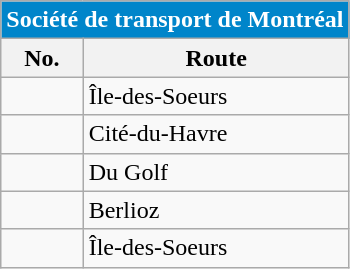<table align=center class="wikitable">
<tr>
<th style="background: #0085CA; font-size:100%; color:#FFFFFF;"colspan="4">Société de transport de Montréal</th>
</tr>
<tr>
<th>No.</th>
<th>Route</th>
</tr>
<tr>
<td></td>
<td>Île-des-Soeurs</td>
</tr>
<tr>
<td></td>
<td>Cité-du-Havre</td>
</tr>
<tr>
<td></td>
<td>Du Golf</td>
</tr>
<tr>
<td></td>
<td>Berlioz</td>
</tr>
<tr>
<td></td>
<td>Île-des-Soeurs</td>
</tr>
</table>
